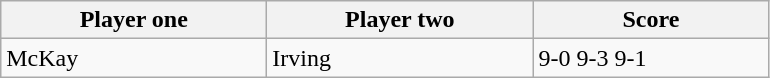<table class="wikitable">
<tr>
<th width=170>Player one</th>
<th width=170>Player two</th>
<th width=150>Score</th>
</tr>
<tr>
<td> McKay</td>
<td> Irving</td>
<td>9-0 9-3 9-1</td>
</tr>
</table>
